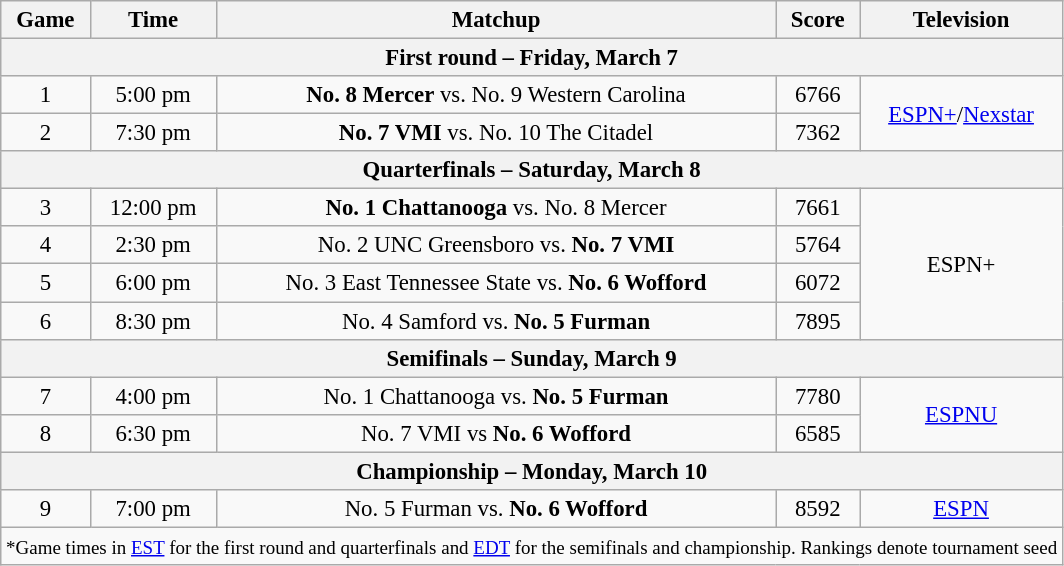<table class="wikitable" style="font-size: 95%;text-align:center">
<tr>
<th>Game</th>
<th>Time</th>
<th>Matchup</th>
<th>Score</th>
<th>Television</th>
</tr>
<tr>
<th colspan="5">First round – Friday, March 7</th>
</tr>
<tr>
<td>1</td>
<td>5:00 pm</td>
<td><strong>No. 8 Mercer</strong> vs. No. 9 Western Carolina</td>
<td>6766</td>
<td rowspan="2"><a href='#'>ESPN+</a>/<a href='#'>Nexstar</a></td>
</tr>
<tr>
<td>2</td>
<td>7:30 pm</td>
<td><strong>No. 7 VMI</strong> vs. No. 10 The Citadel</td>
<td>7362</td>
</tr>
<tr>
<th colspan="5">Quarterfinals – Saturday, March 8</th>
</tr>
<tr>
<td>3</td>
<td>12:00 pm</td>
<td><strong>No. 1 Chattanooga</strong> vs. No. 8 Mercer</td>
<td>7661</td>
<td rowspan="4">ESPN+</td>
</tr>
<tr>
<td>4</td>
<td>2:30 pm</td>
<td>No. 2 UNC Greensboro vs. <strong>No. 7 VMI</strong></td>
<td>5764</td>
</tr>
<tr>
<td>5</td>
<td>6:00 pm</td>
<td>No. 3 East Tennessee State vs. <strong>No. 6 Wofford</strong></td>
<td>6072</td>
</tr>
<tr>
<td>6</td>
<td>8:30 pm</td>
<td>No. 4 Samford vs. <strong>No. 5 Furman</strong></td>
<td>7895</td>
</tr>
<tr>
<th colspan="5">Semifinals – Sunday, March 9</th>
</tr>
<tr>
<td>7</td>
<td>4:00 pm</td>
<td>No. 1 Chattanooga vs. <strong>No. 5 Furman</strong></td>
<td>7780</td>
<td rowspan="2"><a href='#'>ESPNU</a></td>
</tr>
<tr>
<td>8</td>
<td>6:30 pm</td>
<td>No. 7 VMI vs <strong>No. 6 Wofford</strong></td>
<td>6585</td>
</tr>
<tr>
<th colspan="5">Championship – Monday, March 10</th>
</tr>
<tr>
<td>9</td>
<td>7:00 pm</td>
<td>No. 5 Furman vs. <strong>No. 6 Wofford</strong></td>
<td>8592</td>
<td><a href='#'>ESPN</a></td>
</tr>
<tr>
<td colspan="5"><small>*Game times in <a href='#'>EST</a> for the first round and quarterfinals and <a href='#'>EDT</a> for the semifinals and championship. Rankings denote tournament seed</small></td>
</tr>
</table>
